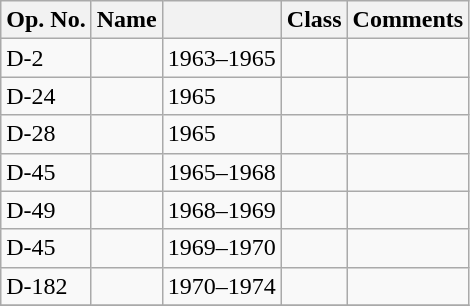<table class="wikitable">
<tr>
<th>Op. No.</th>
<th>Name</th>
<th></th>
<th>Class</th>
<th>Comments</th>
</tr>
<tr>
<td>D-2</td>
<td></td>
<td>1963–1965</td>
<td></td>
<td></td>
</tr>
<tr>
<td>D-24</td>
<td></td>
<td>1965</td>
<td></td>
<td></td>
</tr>
<tr>
<td>D-28</td>
<td></td>
<td>1965</td>
<td></td>
<td></td>
</tr>
<tr>
<td>D-45</td>
<td></td>
<td>1965–1968</td>
<td></td>
<td></td>
</tr>
<tr>
<td>D-49</td>
<td></td>
<td>1968–1969</td>
<td></td>
<td></td>
</tr>
<tr>
<td>D-45</td>
<td></td>
<td>1969–1970</td>
<td></td>
<td></td>
</tr>
<tr>
<td>D-182</td>
<td></td>
<td>1970–1974</td>
<td></td>
<td></td>
</tr>
<tr>
</tr>
</table>
